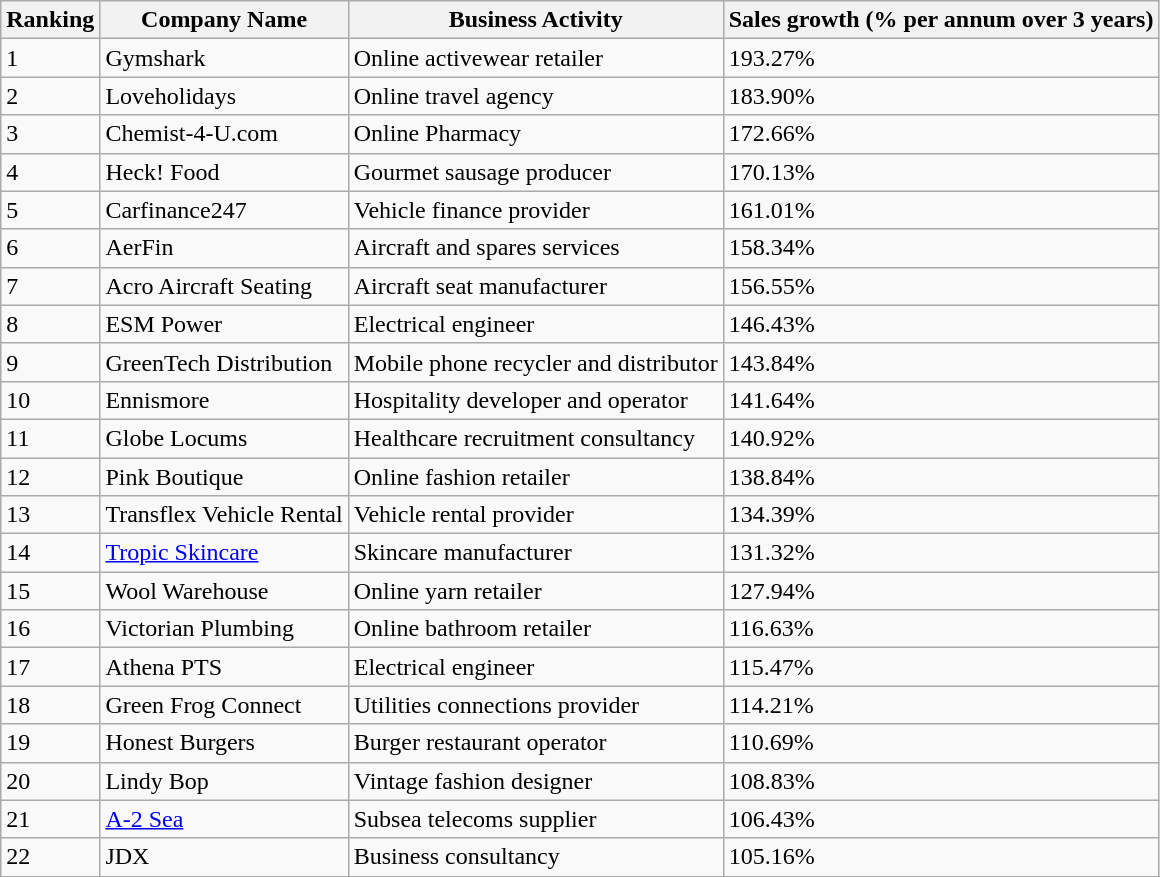<table class="wikitable sortable">
<tr>
<th>Ranking</th>
<th>Company Name</th>
<th>Business Activity</th>
<th>Sales growth (% per annum over 3 years)</th>
</tr>
<tr>
<td>1</td>
<td>Gymshark</td>
<td>Online activewear retailer</td>
<td>193.27%</td>
</tr>
<tr>
<td>2</td>
<td>Loveholidays</td>
<td>Online travel agency</td>
<td>183.90%</td>
</tr>
<tr>
<td>3</td>
<td>Chemist-4-U.com</td>
<td>Online Pharmacy</td>
<td>172.66%</td>
</tr>
<tr>
<td>4</td>
<td>Heck! Food</td>
<td>Gourmet sausage producer</td>
<td>170.13%</td>
</tr>
<tr>
<td>5</td>
<td>Carfinance247</td>
<td>Vehicle finance provider</td>
<td>161.01%</td>
</tr>
<tr>
<td>6</td>
<td>AerFin</td>
<td>Aircraft and spares services</td>
<td>158.34%</td>
</tr>
<tr>
<td>7</td>
<td>Acro Aircraft Seating</td>
<td>Aircraft seat manufacturer</td>
<td>156.55%</td>
</tr>
<tr>
<td>8</td>
<td>ESM Power</td>
<td>Electrical engineer</td>
<td>146.43%</td>
</tr>
<tr>
<td>9</td>
<td>GreenTech Distribution</td>
<td>Mobile phone recycler and distributor</td>
<td>143.84%</td>
</tr>
<tr>
<td>10</td>
<td>Ennismore</td>
<td>Hospitality developer and operator</td>
<td>141.64%</td>
</tr>
<tr>
<td>11</td>
<td>Globe Locums</td>
<td>Healthcare recruitment consultancy</td>
<td>140.92%</td>
</tr>
<tr>
<td>12</td>
<td>Pink Boutique</td>
<td>Online fashion retailer</td>
<td>138.84%</td>
</tr>
<tr>
<td>13</td>
<td>Transflex Vehicle Rental</td>
<td>Vehicle rental provider</td>
<td>134.39%</td>
</tr>
<tr>
<td>14</td>
<td><a href='#'>Tropic Skincare</a></td>
<td>Skincare manufacturer</td>
<td>131.32%</td>
</tr>
<tr>
<td>15</td>
<td>Wool Warehouse</td>
<td>Online yarn retailer</td>
<td>127.94%</td>
</tr>
<tr>
<td>16</td>
<td>Victorian Plumbing</td>
<td>Online bathroom retailer</td>
<td>116.63%</td>
</tr>
<tr>
<td>17</td>
<td>Athena PTS</td>
<td>Electrical engineer</td>
<td>115.47%</td>
</tr>
<tr>
<td>18</td>
<td>Green Frog Connect</td>
<td>Utilities connections provider</td>
<td>114.21%</td>
</tr>
<tr>
<td>19</td>
<td>Honest Burgers</td>
<td>Burger restaurant operator</td>
<td>110.69%</td>
</tr>
<tr>
<td>20</td>
<td>Lindy Bop</td>
<td>Vintage fashion designer</td>
<td>108.83%</td>
</tr>
<tr>
<td>21</td>
<td><a href='#'>A-2 Sea</a></td>
<td>Subsea telecoms supplier</td>
<td>106.43%</td>
</tr>
<tr>
<td>22</td>
<td>JDX</td>
<td>Business consultancy</td>
<td>105.16%</td>
</tr>
<tr>
</tr>
</table>
